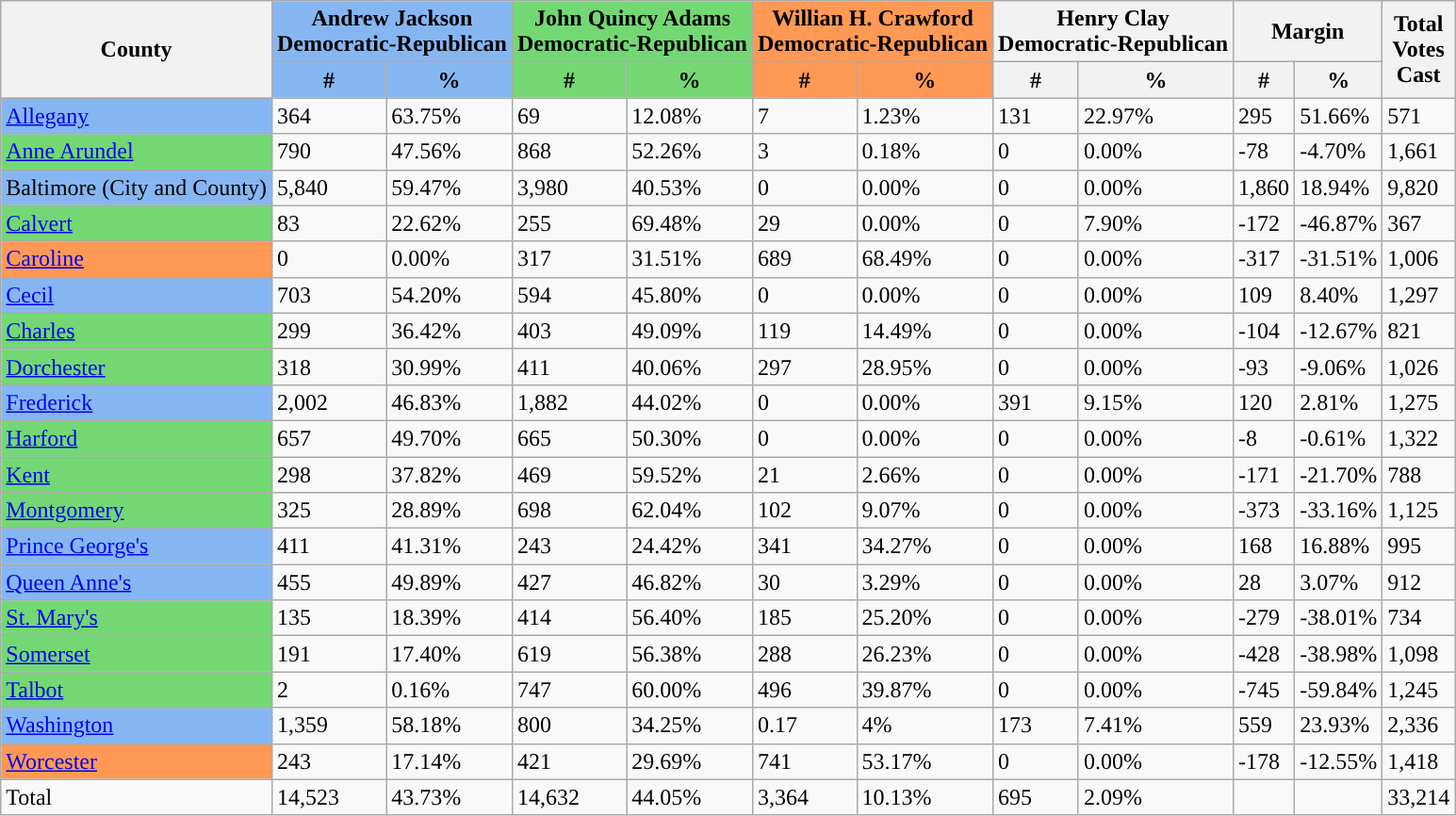<table class="wikitable sortable">
<tr>
<th rowspan="2">County</th>
<th colspan="2" style="background-color:#86b6f2">Andrew Jackson<br>Democratic-Republican</th>
<th colspan="2" style="background-color:#73d873">John Quincy Adams<br>Democratic-Republican</th>
<th colspan="2" style="background-color:#ff9955">Willian H. Crawford<br>Democratic-Republican</th>
<th colspan="2" >Henry Clay<br>Democratic-Republican</th>
<th colspan="2">Margin</th>
<th rowspan="2">Total<br>Votes<br>Cast </th>
</tr>
<tr>
<th style="background-color:#86b6f2">#</th>
<th style="background-color:#86b6f2">%</th>
<th style="background-color:#73d873">#</th>
<th style="background-color:#73d873">%</th>
<th style="background-color:#ff9955">#</th>
<th style="background-color:#ff9955">%</th>
<th>#</th>
<th>%</th>
<th>#</th>
<th>%</th>
</tr>
<tr>
<td style="background-color:#86b6f2"><a href='#'>Allegany</a></td>
<td>364</td>
<td>63.75%</td>
<td>69</td>
<td>12.08%</td>
<td>7</td>
<td>1.23%</td>
<td>131</td>
<td>22.97%</td>
<td>295</td>
<td>51.66%</td>
<td>571</td>
</tr>
<tr>
<td style="background-color:#73d873"><a href='#'>Anne Arundel</a></td>
<td>790</td>
<td>47.56%</td>
<td>868</td>
<td>52.26%</td>
<td>3</td>
<td>0.18%</td>
<td>0</td>
<td>0.00%</td>
<td>-78</td>
<td>-4.70%</td>
<td>1,661</td>
</tr>
<tr>
<td style="background-color:#86b6f2">Baltimore (City and County)</td>
<td>5,840</td>
<td>59.47%</td>
<td>3,980</td>
<td>40.53%</td>
<td>0</td>
<td>0.00%</td>
<td>0</td>
<td>0.00%</td>
<td>1,860</td>
<td>18.94%</td>
<td>9,820</td>
</tr>
<tr>
<td style="background-color:#73d873"><a href='#'>Calvert</a></td>
<td>83</td>
<td>22.62%</td>
<td>255</td>
<td>69.48%</td>
<td>29</td>
<td>0.00%</td>
<td>0</td>
<td>7.90%</td>
<td>-172</td>
<td>-46.87%</td>
<td>367</td>
</tr>
<tr>
<td style="background-color:#ff9955"><a href='#'>Caroline</a></td>
<td>0</td>
<td>0.00%</td>
<td>317</td>
<td>31.51%</td>
<td>689</td>
<td>68.49%</td>
<td>0</td>
<td>0.00%</td>
<td>-317</td>
<td>-31.51%</td>
<td>1,006</td>
</tr>
<tr>
<td style="background-color:#86b6f2"><a href='#'>Cecil</a></td>
<td>703</td>
<td>54.20%</td>
<td>594</td>
<td>45.80%</td>
<td>0</td>
<td>0.00%</td>
<td>0</td>
<td>0.00%</td>
<td>109</td>
<td>8.40%</td>
<td>1,297</td>
</tr>
<tr>
<td style="background-color:#73d873"><a href='#'>Charles</a></td>
<td>299</td>
<td>36.42%</td>
<td>403</td>
<td>49.09%</td>
<td>119</td>
<td>14.49%</td>
<td>0</td>
<td>0.00%</td>
<td>-104</td>
<td>-12.67%</td>
<td>821</td>
</tr>
<tr>
<td style="background-color:#73d873"><a href='#'>Dorchester</a></td>
<td>318</td>
<td>30.99%</td>
<td>411</td>
<td>40.06%</td>
<td>297</td>
<td>28.95%</td>
<td>0</td>
<td>0.00%</td>
<td>-93</td>
<td>-9.06%</td>
<td>1,026</td>
</tr>
<tr>
<td style="background-color:#86b6f2"><a href='#'>Frederick</a></td>
<td>2,002</td>
<td>46.83%</td>
<td>1,882</td>
<td>44.02%</td>
<td>0</td>
<td>0.00%</td>
<td>391</td>
<td>9.15%</td>
<td>120</td>
<td>2.81%</td>
<td>1,275</td>
</tr>
<tr>
<td style="background-color:#73d873"><a href='#'>Harford</a></td>
<td>657</td>
<td>49.70%</td>
<td>665</td>
<td>50.30%</td>
<td>0</td>
<td>0.00%</td>
<td>0</td>
<td>0.00%</td>
<td>-8</td>
<td>-0.61%</td>
<td>1,322</td>
</tr>
<tr>
<td style="background-color:#73d873"><a href='#'>Kent</a></td>
<td>298</td>
<td>37.82%</td>
<td>469</td>
<td>59.52%</td>
<td>21</td>
<td>2.66%</td>
<td>0</td>
<td>0.00%</td>
<td>-171</td>
<td>-21.70%</td>
<td>788</td>
</tr>
<tr>
<td style="background-color:#73d873"><a href='#'>Montgomery</a></td>
<td>325</td>
<td>28.89%</td>
<td>698</td>
<td>62.04%</td>
<td>102</td>
<td>9.07%</td>
<td>0</td>
<td>0.00%</td>
<td>-373</td>
<td>-33.16%</td>
<td>1,125</td>
</tr>
<tr>
<td style="background-color:#86b6f2"><a href='#'>Prince George's</a></td>
<td>411</td>
<td>41.31%</td>
<td>243</td>
<td>24.42%</td>
<td>341</td>
<td>34.27%</td>
<td>0</td>
<td>0.00%</td>
<td>168</td>
<td>16.88%</td>
<td>995</td>
</tr>
<tr>
<td style="background-color:#86b6f2"><a href='#'>Queen Anne's</a></td>
<td>455</td>
<td>49.89%</td>
<td>427</td>
<td>46.82%</td>
<td>30</td>
<td>3.29%</td>
<td>0</td>
<td>0.00%</td>
<td>28</td>
<td>3.07%</td>
<td>912</td>
</tr>
<tr>
<td style="background-color:#73d873"><a href='#'>St. Mary's</a></td>
<td>135</td>
<td>18.39%</td>
<td>414</td>
<td>56.40%</td>
<td>185</td>
<td>25.20%</td>
<td>0</td>
<td>0.00%</td>
<td>-279</td>
<td>-38.01%</td>
<td>734</td>
</tr>
<tr>
<td style="background-color:#73d873"><a href='#'>Somerset</a></td>
<td>191</td>
<td>17.40%</td>
<td>619</td>
<td>56.38%</td>
<td>288</td>
<td>26.23%</td>
<td>0</td>
<td>0.00%</td>
<td>-428</td>
<td>-38.98%</td>
<td>1,098</td>
</tr>
<tr>
<td style="background-color:#73d873"><a href='#'>Talbot</a></td>
<td>2</td>
<td>0.16%</td>
<td>747</td>
<td>60.00%</td>
<td>496</td>
<td>39.87%</td>
<td>0</td>
<td>0.00%</td>
<td>-745</td>
<td>-59.84%</td>
<td>1,245</td>
</tr>
<tr>
<td style="background-color:#86b6f2"><a href='#'>Washington</a></td>
<td>1,359</td>
<td>58.18%</td>
<td>800</td>
<td>34.25%</td>
<td>0.17</td>
<td>4%</td>
<td>173</td>
<td>7.41%</td>
<td>559</td>
<td>23.93%</td>
<td>2,336</td>
</tr>
<tr>
<td style="background-color:#ff9955"><a href='#'>Worcester</a></td>
<td>243</td>
<td>17.14%</td>
<td>421</td>
<td>29.69%</td>
<td>741</td>
<td>53.17%</td>
<td>0</td>
<td>0.00%</td>
<td>-178</td>
<td>-12.55%</td>
<td>1,418</td>
</tr>
<tr>
<td>Total</td>
<td>14,523</td>
<td>43.73%</td>
<td>14,632</td>
<td>44.05%</td>
<td>3,364</td>
<td>10.13%</td>
<td>695</td>
<td>2.09%</td>
<td></td>
<td></td>
<td>33,214</td>
</tr>
</table>
